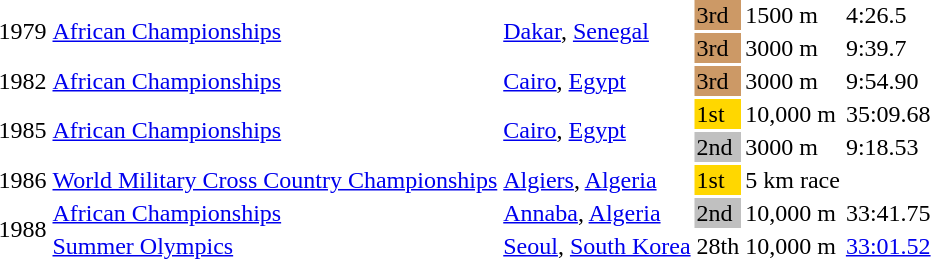<table>
<tr>
<td rowspan=2>1979</td>
<td rowspan=2><a href='#'>African Championships</a></td>
<td rowspan=2><a href='#'>Dakar</a>, <a href='#'>Senegal</a></td>
<td bgcolor=cc9966>3rd</td>
<td>1500 m</td>
<td>4:26.5</td>
</tr>
<tr>
<td bgcolor=cc9966>3rd</td>
<td>3000 m</td>
<td>9:39.7</td>
</tr>
<tr>
<td>1982</td>
<td><a href='#'>African Championships</a></td>
<td><a href='#'>Cairo</a>, <a href='#'>Egypt</a></td>
<td bgcolor=cc9966>3rd</td>
<td>3000 m</td>
<td>9:54.90</td>
</tr>
<tr>
<td rowspan=2>1985</td>
<td rowspan=2><a href='#'>African Championships</a></td>
<td rowspan=2><a href='#'>Cairo</a>, <a href='#'>Egypt</a></td>
<td bgcolor=gold>1st</td>
<td>10,000 m</td>
<td>35:09.68</td>
</tr>
<tr>
<td bgcolor=silver>2nd</td>
<td>3000 m</td>
<td>9:18.53</td>
</tr>
<tr>
<td>1986</td>
<td><a href='#'>World Military Cross Country Championships</a></td>
<td><a href='#'>Algiers</a>, <a href='#'>Algeria</a></td>
<td bgcolor=gold>1st</td>
<td>5 km race</td>
<td></td>
</tr>
<tr>
<td rowspan=2>1988</td>
<td><a href='#'>African Championships</a></td>
<td><a href='#'>Annaba</a>, <a href='#'>Algeria</a></td>
<td bgcolor=silver>2nd</td>
<td>10,000 m</td>
<td>33:41.75</td>
</tr>
<tr>
<td><a href='#'>Summer Olympics</a></td>
<td><a href='#'>Seoul</a>, <a href='#'>South Korea</a></td>
<td>28th</td>
<td>10,000 m</td>
<td><a href='#'>33:01.52</a></td>
</tr>
<tr>
</tr>
</table>
